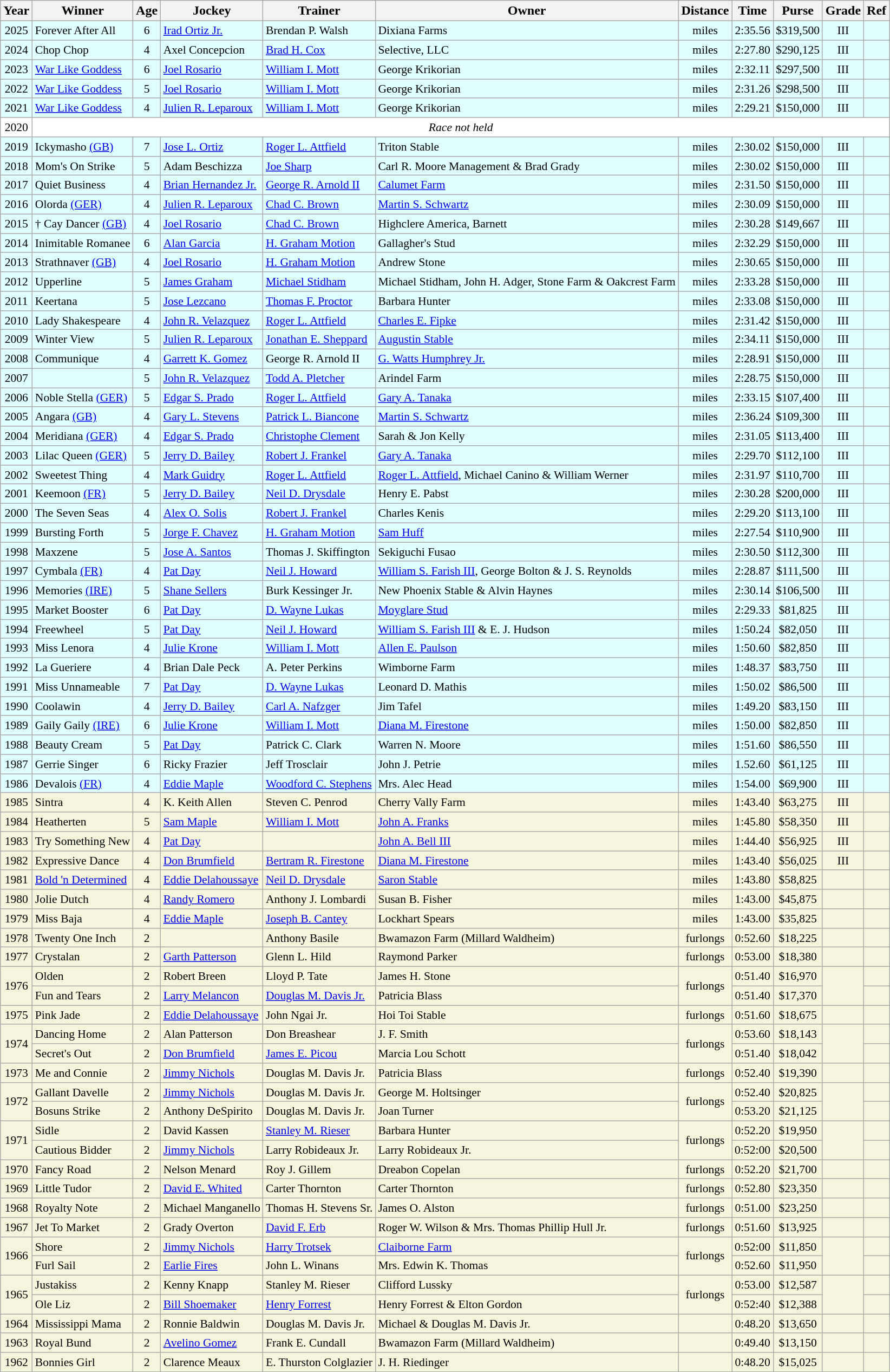<table class="wikitable sortable">
<tr>
<th>Year</th>
<th>Winner</th>
<th>Age</th>
<th>Jockey</th>
<th>Trainer</th>
<th>Owner</th>
<th>Distance</th>
<th>Time</th>
<th>Purse</th>
<th>Grade</th>
<th>Ref</th>
</tr>
<tr style="font-size:90%; background-color:lightcyan">
<td align=center>2025</td>
<td>Forever After All</td>
<td align=center>6</td>
<td><a href='#'>Irad Ortiz Jr.</a></td>
<td>Brendan P. Walsh</td>
<td>Dixiana Farms</td>
<td align=center> miles</td>
<td align=center>2:35.56</td>
<td align=center>$319,500</td>
<td align=center>III</td>
<td></td>
</tr>
<tr style="font-size:90%; background-color:lightcyan">
<td align=center>2024</td>
<td>Chop Chop</td>
<td align=center>4</td>
<td>Axel Concepcion</td>
<td><a href='#'>Brad H. Cox</a></td>
<td>Selective, LLC</td>
<td align=center> miles</td>
<td align=center>2:27.80</td>
<td align=center>$290,125</td>
<td align=center>III</td>
<td></td>
</tr>
<tr style="font-size:90%; background-color:lightcyan">
<td align=center>2023</td>
<td><a href='#'>War Like Goddess</a></td>
<td align=center>6</td>
<td><a href='#'>Joel Rosario</a></td>
<td><a href='#'>William I. Mott</a></td>
<td>George Krikorian</td>
<td align=center> miles</td>
<td align=center>2:32.11</td>
<td align=center>$297,500</td>
<td align=center>III</td>
<td></td>
</tr>
<tr style="font-size:90%; background-color:lightcyan">
<td align=center>2022</td>
<td><a href='#'>War Like Goddess</a></td>
<td align=center>5</td>
<td><a href='#'>Joel Rosario</a></td>
<td><a href='#'>William I. Mott</a></td>
<td>George Krikorian</td>
<td align=center> miles</td>
<td align=center>2:31.26</td>
<td align=center>$298,500</td>
<td align=center>III</td>
<td></td>
</tr>
<tr style="font-size:90%; background-color:lightcyan">
<td align=center>2021</td>
<td><a href='#'>War Like Goddess</a></td>
<td align=center>4</td>
<td><a href='#'>Julien R. Leparoux</a></td>
<td><a href='#'>William I. Mott</a></td>
<td>George Krikorian</td>
<td align=center> miles</td>
<td align=center>2:29.21</td>
<td align=center>$150,000</td>
<td align=center>III</td>
<td></td>
</tr>
<tr style="font-size:90%; background-color:white">
<td align="center">2020</td>
<td align="center" colspan=10><em>Race not held</em></td>
</tr>
<tr style="font-size:90%; background-color:lightcyan">
<td align=center>2019</td>
<td>Ickymasho <a href='#'>(GB)</a></td>
<td align=center>7</td>
<td><a href='#'>Jose L. Ortiz</a></td>
<td><a href='#'>Roger L. Attfield</a></td>
<td>Triton Stable</td>
<td align=center> miles</td>
<td align=center>2:30.02</td>
<td align=center>$150,000</td>
<td align=center>III</td>
<td></td>
</tr>
<tr style="font-size:90%; background-color:lightcyan">
<td align=center>2018</td>
<td>Mom's On Strike</td>
<td align=center>5</td>
<td>Adam Beschizza</td>
<td><a href='#'>Joe Sharp</a></td>
<td>Carl R. Moore Management & Brad Grady</td>
<td align=center> miles</td>
<td align=center>2:30.02</td>
<td align=center>$150,000</td>
<td align=center>III</td>
<td></td>
</tr>
<tr style="font-size:90%; background-color:lightcyan">
<td align=center>2017</td>
<td>Quiet Business</td>
<td align=center>4</td>
<td><a href='#'>Brian Hernandez Jr.</a></td>
<td><a href='#'>George R. Arnold II</a></td>
<td><a href='#'>Calumet Farm</a></td>
<td align=center> miles</td>
<td align=center>2:31.50</td>
<td align=center>$150,000</td>
<td align=center>III</td>
<td></td>
</tr>
<tr style="font-size:90%; background-color:lightcyan">
<td align=center>2016</td>
<td>Olorda <a href='#'>(GER)</a></td>
<td align=center>4</td>
<td><a href='#'>Julien R. Leparoux</a></td>
<td><a href='#'>Chad C. Brown</a></td>
<td><a href='#'>Martin S. Schwartz</a></td>
<td align=center> miles</td>
<td align=center>2:30.09</td>
<td align=center>$150,000</td>
<td align=center>III</td>
<td></td>
</tr>
<tr style="font-size:90%; background-color:lightcyan">
<td align=center>2015</td>
<td>† Cay Dancer <a href='#'>(GB)</a></td>
<td align=center>4</td>
<td><a href='#'>Joel Rosario</a></td>
<td><a href='#'>Chad C. Brown</a></td>
<td>Highclere America, Barnett</td>
<td align=center> miles</td>
<td align=center>2:30.28</td>
<td align=center>$149,667</td>
<td align=center>III</td>
<td></td>
</tr>
<tr style="font-size:90%; background-color:lightcyan">
<td align=center>2014</td>
<td>Inimitable Romanee</td>
<td align=center>6</td>
<td><a href='#'>Alan Garcia</a></td>
<td><a href='#'>H. Graham Motion</a></td>
<td>Gallagher's Stud</td>
<td align=center> miles</td>
<td align=center>2:32.29</td>
<td align=center>$150,000</td>
<td align=center>III</td>
<td></td>
</tr>
<tr style="font-size:90%; background-color:lightcyan">
<td align=center>2013</td>
<td>Strathnaver <a href='#'>(GB)</a></td>
<td align=center>4</td>
<td><a href='#'>Joel Rosario</a></td>
<td><a href='#'>H. Graham Motion</a></td>
<td>Andrew Stone</td>
<td align=center> miles</td>
<td align=center>2:30.65</td>
<td align=center>$150,000</td>
<td align=center>III</td>
<td></td>
</tr>
<tr style="font-size:90%; background-color:lightcyan">
<td align=center>2012</td>
<td>Upperline</td>
<td align=center>5</td>
<td><a href='#'>James Graham</a></td>
<td><a href='#'>Michael Stidham</a></td>
<td>Michael Stidham, John H. Adger,  Stone Farm & Oakcrest Farm</td>
<td align=center> miles</td>
<td align=center>2:33.28</td>
<td align=center>$150,000</td>
<td align=center>III</td>
<td></td>
</tr>
<tr style="font-size:90%; background-color:lightcyan">
<td align=center>2011</td>
<td>Keertana</td>
<td align=center>5</td>
<td><a href='#'>Jose Lezcano</a></td>
<td><a href='#'>Thomas F. Proctor</a></td>
<td>Barbara Hunter</td>
<td align=center> miles</td>
<td align=center>2:33.08</td>
<td align=center>$150,000</td>
<td align=center>III</td>
<td></td>
</tr>
<tr style="font-size:90%; background-color:lightcyan">
<td align=center>2010</td>
<td>Lady Shakespeare</td>
<td align=center>4</td>
<td><a href='#'>John R. Velazquez</a></td>
<td><a href='#'>Roger L. Attfield</a></td>
<td><a href='#'>Charles E. Fipke</a></td>
<td align=center> miles</td>
<td align=center>2:31.42</td>
<td align=center>$150,000</td>
<td align=center>III</td>
<td></td>
</tr>
<tr style="font-size:90%; background-color:lightcyan">
<td align=center>2009</td>
<td>Winter View</td>
<td align=center>5</td>
<td><a href='#'>Julien R. Leparoux</a></td>
<td><a href='#'>Jonathan E. Sheppard</a></td>
<td><a href='#'>Augustin Stable</a></td>
<td align=center> miles</td>
<td align=center>2:34.11</td>
<td align=center>$150,000</td>
<td align=center>III</td>
<td></td>
</tr>
<tr style="font-size:90%; background-color:lightcyan">
<td align=center>2008</td>
<td>Communique</td>
<td align=center>4</td>
<td><a href='#'>Garrett K. Gomez</a></td>
<td>George R. Arnold II</td>
<td><a href='#'>G. Watts Humphrey Jr.</a></td>
<td align=center> miles</td>
<td align=center>2:28.91</td>
<td align=center>$150,000</td>
<td align=center>III</td>
<td></td>
</tr>
<tr style="font-size:90%; background-color:lightcyan">
<td align=center>2007</td>
<td></td>
<td align=center>5</td>
<td><a href='#'>John R. Velazquez</a></td>
<td><a href='#'>Todd A. Pletcher</a></td>
<td>Arindel Farm</td>
<td align=center> miles</td>
<td align=center>2:28.75</td>
<td align=center>$150,000</td>
<td align=center>III</td>
<td></td>
</tr>
<tr style="font-size:90%; background-color:lightcyan">
<td align=center>2006</td>
<td>Noble Stella <a href='#'>(GER)</a></td>
<td align=center>5</td>
<td><a href='#'>Edgar S. Prado</a></td>
<td><a href='#'>Roger L. Attfield</a></td>
<td><a href='#'>Gary A. Tanaka</a></td>
<td align=center> miles</td>
<td align=center>2:33.15</td>
<td align=center>$107,400</td>
<td align=center>III</td>
<td></td>
</tr>
<tr style="font-size:90%; background-color:lightcyan">
<td align=center>2005</td>
<td>Angara <a href='#'>(GB)</a></td>
<td align=center>4</td>
<td><a href='#'>Gary L. Stevens</a></td>
<td><a href='#'>Patrick L. Biancone</a></td>
<td><a href='#'>Martin S. Schwartz</a></td>
<td align=center> miles</td>
<td align=center>2:36.24</td>
<td align=center>$109,300</td>
<td align=center>III</td>
<td></td>
</tr>
<tr style="font-size:90%; background-color:lightcyan">
<td align=center>2004</td>
<td>Meridiana <a href='#'>(GER)</a></td>
<td align=center>4</td>
<td><a href='#'>Edgar S. Prado</a></td>
<td><a href='#'>Christophe Clement</a></td>
<td>Sarah & Jon Kelly</td>
<td align=center> miles</td>
<td align=center>2:31.05</td>
<td align=center>$113,400</td>
<td align=center>III</td>
<td></td>
</tr>
<tr style="font-size:90%; background-color:lightcyan">
<td align=center>2003</td>
<td>Lilac Queen <a href='#'>(GER)</a></td>
<td align=center>5</td>
<td><a href='#'>Jerry D. Bailey</a></td>
<td><a href='#'>Robert J. Frankel</a></td>
<td><a href='#'>Gary A. Tanaka</a></td>
<td align=center> miles</td>
<td align=center>2:29.70</td>
<td align=center>$112,100</td>
<td align=center>III</td>
<td></td>
</tr>
<tr style="font-size:90%; background-color:lightcyan">
<td align=center>2002</td>
<td>Sweetest Thing</td>
<td align=center>4</td>
<td><a href='#'>Mark Guidry</a></td>
<td><a href='#'>Roger L. Attfield</a></td>
<td><a href='#'>Roger L. Attfield</a>, Michael Canino & William Werner</td>
<td align=center> miles</td>
<td align=center>2:31.97</td>
<td align=center>$110,700</td>
<td align=center>III</td>
<td></td>
</tr>
<tr style="font-size:90%; background-color:lightcyan">
<td align=center>2001</td>
<td>Keemoon <a href='#'>(FR)</a></td>
<td align=center>5</td>
<td><a href='#'>Jerry D. Bailey</a></td>
<td><a href='#'>Neil D. Drysdale</a></td>
<td>Henry E. Pabst</td>
<td align=center> miles</td>
<td align=center>2:30.28</td>
<td align=center>$200,000</td>
<td align=center>III</td>
<td></td>
</tr>
<tr style="font-size:90%; background-color:lightcyan">
<td align=center>2000</td>
<td>The Seven Seas</td>
<td align=center>4</td>
<td><a href='#'>Alex O. Solis</a></td>
<td><a href='#'>Robert J. Frankel</a></td>
<td>Charles Kenis</td>
<td align=center> miles</td>
<td align=center>2:29.20</td>
<td align=center>$113,100</td>
<td align=center>III</td>
<td></td>
</tr>
<tr style="font-size:90%; background-color:lightcyan">
<td align=center>1999</td>
<td>Bursting Forth</td>
<td align=center>5</td>
<td><a href='#'>Jorge F. Chavez</a></td>
<td><a href='#'>H. Graham Motion</a></td>
<td><a href='#'>Sam Huff</a></td>
<td align=center> miles</td>
<td align=center>2:27.54</td>
<td align=center>$110,900</td>
<td align=center>III</td>
<td></td>
</tr>
<tr style="font-size:90%; background-color:lightcyan">
<td align=center>1998</td>
<td>Maxzene</td>
<td align=center>5</td>
<td><a href='#'>Jose A. Santos</a></td>
<td>Thomas J. Skiffington</td>
<td>Sekiguchi Fusao</td>
<td align=center> miles</td>
<td align=center>2:30.50</td>
<td align=center>$112,300</td>
<td align=center>III</td>
<td></td>
</tr>
<tr style="font-size:90%; background-color:lightcyan">
<td align=center>1997</td>
<td>Cymbala <a href='#'>(FR)</a></td>
<td align=center>4</td>
<td><a href='#'>Pat Day</a></td>
<td><a href='#'>Neil J. Howard</a></td>
<td><a href='#'>William S. Farish III</a>, George Bolton & J. S. Reynolds</td>
<td align=center> miles</td>
<td align=center>2:28.87</td>
<td align=center>$111,500</td>
<td align=center>III</td>
<td></td>
</tr>
<tr style="font-size:90%; background-color:lightcyan">
<td align=center>1996</td>
<td>Memories <a href='#'>(IRE)</a></td>
<td align=center>5</td>
<td><a href='#'>Shane Sellers</a></td>
<td>Burk Kessinger Jr.</td>
<td>New Phoenix Stable & Alvin Haynes</td>
<td align=center> miles</td>
<td align=center>2:30.14</td>
<td align=center>$106,500</td>
<td align=center>III</td>
<td></td>
</tr>
<tr style="font-size:90%; background-color:lightcyan">
<td align=center>1995</td>
<td>Market Booster</td>
<td align=center>6</td>
<td><a href='#'>Pat Day</a></td>
<td><a href='#'>D. Wayne Lukas</a></td>
<td><a href='#'>Moyglare Stud</a></td>
<td align=center> miles</td>
<td align=center>2:29.33</td>
<td align=center>$81,825</td>
<td align=center>III</td>
<td></td>
</tr>
<tr style="font-size:90%; background-color:lightcyan">
<td align=center>1994</td>
<td>Freewheel</td>
<td align=center>5</td>
<td><a href='#'>Pat Day</a></td>
<td><a href='#'>Neil J. Howard</a></td>
<td><a href='#'>William S. Farish III</a> & E. J. Hudson</td>
<td align=center> miles</td>
<td align=center>1:50.24</td>
<td align=center>$82,050</td>
<td align=center>III</td>
<td></td>
</tr>
<tr style="font-size:90%; background-color:lightcyan">
<td align=center>1993</td>
<td>Miss Lenora</td>
<td align=center>4</td>
<td><a href='#'>Julie Krone</a></td>
<td><a href='#'>William I. Mott</a></td>
<td><a href='#'>Allen E. Paulson</a></td>
<td align=center> miles</td>
<td align=center>1:50.60</td>
<td align=center>$82,850</td>
<td align=center>III</td>
<td></td>
</tr>
<tr style="font-size:90%; background-color:lightcyan">
<td align=center>1992</td>
<td>La Gueriere</td>
<td align=center>4</td>
<td>Brian Dale Peck</td>
<td>A. Peter Perkins</td>
<td>Wimborne Farm</td>
<td align=center> miles</td>
<td align=center>1:48.37</td>
<td align=center>$83,750</td>
<td align=center>III</td>
<td></td>
</tr>
<tr style="font-size:90%; background-color:lightcyan">
<td align=center>1991</td>
<td>Miss Unnameable</td>
<td align=center>7</td>
<td><a href='#'>Pat Day</a></td>
<td><a href='#'>D. Wayne Lukas</a></td>
<td>Leonard D. Mathis</td>
<td align=center> miles</td>
<td align=center>1:50.02</td>
<td align=center>$86,500</td>
<td align=center>III</td>
<td></td>
</tr>
<tr style="font-size:90%; background-color:lightcyan">
<td align=center>1990</td>
<td>Coolawin</td>
<td align=center>4</td>
<td><a href='#'>Jerry D. Bailey</a></td>
<td><a href='#'>Carl A. Nafzger</a></td>
<td>Jim Tafel</td>
<td align=center> miles</td>
<td align=center>1:49.20</td>
<td align=center>$83,150</td>
<td align=center>III</td>
<td></td>
</tr>
<tr style="font-size:90%; background-color:lightcyan">
<td align=center>1989</td>
<td>Gaily Gaily <a href='#'>(IRE)</a></td>
<td align=center>6</td>
<td><a href='#'>Julie Krone</a></td>
<td><a href='#'>William I. Mott</a></td>
<td><a href='#'>Diana M. Firestone</a></td>
<td align=center> miles</td>
<td align=center>1:50.00</td>
<td align=center>$82,850</td>
<td align=center>III</td>
<td></td>
</tr>
<tr style="font-size:90%; background-color:lightcyan">
<td align=center>1988</td>
<td>Beauty Cream</td>
<td align=center>5</td>
<td><a href='#'>Pat Day</a></td>
<td>Patrick C. Clark</td>
<td>Warren N. Moore</td>
<td align=center> miles</td>
<td align=center>1:51.60</td>
<td align=center>$86,550</td>
<td align=center>III</td>
<td></td>
</tr>
<tr style="font-size:90%; background-color:lightcyan">
<td align=center>1987</td>
<td>Gerrie Singer</td>
<td align=center>6</td>
<td>Ricky Frazier</td>
<td>Jeff Trosclair</td>
<td>John J. Petrie</td>
<td align=center> miles</td>
<td align=center>1.52.60</td>
<td align=center>$61,125</td>
<td align=center>III</td>
<td></td>
</tr>
<tr style="font-size:90%; background-color:lightcyan">
<td align=center>1986</td>
<td>Devalois <a href='#'>(FR)</a></td>
<td align=center>4</td>
<td><a href='#'>Eddie Maple</a></td>
<td><a href='#'>Woodford C. Stephens</a></td>
<td>Mrs. Alec Head</td>
<td align=center> miles</td>
<td align=center>1:54.00</td>
<td align=center>$69,900</td>
<td align=center>III</td>
<td></td>
</tr>
<tr style="font-size:90%; background-color:beige">
<td align=center>1985</td>
<td>Sintra</td>
<td align=center>4</td>
<td>K. Keith Allen</td>
<td>Steven C. Penrod</td>
<td>Cherry Vally Farm</td>
<td align=center> miles</td>
<td align=center>1:43.40</td>
<td align=center>$63,275</td>
<td align=center>III</td>
<td></td>
</tr>
<tr style="font-size:90%; background-color:beige">
<td align=center>1984</td>
<td>Heatherten</td>
<td align=center>5</td>
<td><a href='#'>Sam Maple</a></td>
<td><a href='#'>William I. Mott</a></td>
<td><a href='#'>John A. Franks</a></td>
<td align=center> miles</td>
<td align=center>1:45.80</td>
<td align=center>$58,350</td>
<td align=center>III</td>
<td></td>
</tr>
<tr style="font-size:90%; background-color:beige">
<td align=center>1983</td>
<td>Try Something New</td>
<td align=center>4</td>
<td><a href='#'>Pat Day</a></td>
<td></td>
<td><a href='#'>John A. Bell III</a></td>
<td align=center> miles</td>
<td align=center>1:44.40</td>
<td align=center>$56,925</td>
<td align=center>III</td>
<td></td>
</tr>
<tr style="font-size:90%; background-color:beige">
<td align=center>1982</td>
<td>Expressive Dance</td>
<td align=center>4</td>
<td><a href='#'>Don Brumfield</a></td>
<td><a href='#'>Bertram R. Firestone</a></td>
<td><a href='#'>Diana M. Firestone</a></td>
<td align=center> miles</td>
<td align=center>1:43.40</td>
<td align=center>$56,025</td>
<td align=center>III</td>
<td></td>
</tr>
<tr style="font-size:90%; background-color:beige">
<td align=center>1981</td>
<td><a href='#'>Bold 'n Determined</a></td>
<td align=center>4</td>
<td><a href='#'>Eddie Delahoussaye</a></td>
<td><a href='#'>Neil D. Drysdale</a></td>
<td><a href='#'>Saron Stable</a></td>
<td align=center> miles</td>
<td align=center>1:43.80</td>
<td align=center>$58,825</td>
<td align=center></td>
<td></td>
</tr>
<tr style="font-size:90%; background-color:beige">
<td align=center>1980</td>
<td>Jolie Dutch</td>
<td align=center>4</td>
<td><a href='#'>Randy Romero</a></td>
<td>Anthony J. Lombardi</td>
<td>Susan B. Fisher</td>
<td align=center> miles</td>
<td align=center>1:43.00</td>
<td align=center>$45,875</td>
<td align=center></td>
<td></td>
</tr>
<tr style="font-size:90%; background-color:beige">
<td align=center>1979</td>
<td>Miss Baja</td>
<td align=center>4</td>
<td><a href='#'>Eddie Maple</a></td>
<td><a href='#'>Joseph B. Cantey</a></td>
<td>Lockhart Spears</td>
<td align=center> miles</td>
<td align=center>1:43.00</td>
<td align=center>$35,825</td>
<td align=center></td>
<td></td>
</tr>
<tr style="font-size:90%; background-color:beige">
<td align=center>1978</td>
<td>Twenty One Inch</td>
<td align=center>2</td>
<td></td>
<td>Anthony Basile</td>
<td>Bwamazon Farm (Millard Waldheim)</td>
<td align=center> furlongs</td>
<td align=center>0:52.60</td>
<td align=center>$18,225</td>
<td align=center></td>
<td></td>
</tr>
<tr style="font-size:90%; background-color:beige">
<td align=center>1977</td>
<td>Crystalan</td>
<td align=center>2</td>
<td><a href='#'>Garth Patterson</a></td>
<td>Glenn L. Hild</td>
<td>Raymond Parker</td>
<td align=center> furlongs</td>
<td align=center>0:53.00</td>
<td align=center>$18,380</td>
<td align=center></td>
<td></td>
</tr>
<tr style="font-size:90%; background-color:beige">
<td align=center rowspan=2>1976</td>
<td>Olden</td>
<td align=center>2</td>
<td>Robert Breen</td>
<td>Lloyd P. Tate</td>
<td>James H. Stone</td>
<td align=center rowspan=2> furlongs</td>
<td align=center>0:51.40</td>
<td align=center>$16,970</td>
<td align=center rowspan=2></td>
<td></td>
</tr>
<tr style="font-size:90%; background-color:beige">
<td>Fun and Tears</td>
<td align=center>2</td>
<td><a href='#'>Larry Melancon</a></td>
<td><a href='#'>Douglas M. Davis Jr.</a></td>
<td>Patricia Blass</td>
<td align=center>0:51.40</td>
<td align=center>$17,370</td>
<td></td>
</tr>
<tr style="font-size:90%; background-color:beige">
<td align=center>1975</td>
<td>Pink Jade</td>
<td align=center>2</td>
<td><a href='#'>Eddie Delahoussaye</a></td>
<td>John Ngai Jr.</td>
<td>Hoi Toi Stable</td>
<td align=center> furlongs</td>
<td align=center>0:51.60</td>
<td align=center>$18,675</td>
<td align=center></td>
<td></td>
</tr>
<tr style="font-size:90%; background-color:beige">
<td align=center rowspan=2>1974</td>
<td>Dancing Home</td>
<td align=center>2</td>
<td>Alan Patterson</td>
<td>Don Breashear</td>
<td>J. F. Smith</td>
<td align=center rowspan=2> furlongs</td>
<td align=center>0:53.60</td>
<td align=center>$18,143</td>
<td align=center rowspan=2></td>
<td></td>
</tr>
<tr style="font-size:90%; background-color:beige">
<td>Secret's Out</td>
<td align=center>2</td>
<td><a href='#'>Don Brumfield</a></td>
<td><a href='#'>James E. Picou</a></td>
<td>Marcia Lou Schott</td>
<td align=center>0:51.40</td>
<td align=center>$18,042</td>
<td></td>
</tr>
<tr style="font-size:90%; background-color:beige">
<td align=center>1973</td>
<td>Me and Connie</td>
<td align=center>2</td>
<td><a href='#'>Jimmy Nichols</a></td>
<td>Douglas M. Davis Jr.</td>
<td>Patricia Blass</td>
<td align=center> furlongs</td>
<td align=center>0:52.40</td>
<td align=center>$19,390</td>
<td align=center></td>
<td></td>
</tr>
<tr style="font-size:90%; background-color:beige">
<td align=center rowspan=2>1972</td>
<td>Gallant Davelle</td>
<td align=center>2</td>
<td><a href='#'>Jimmy Nichols</a></td>
<td>Douglas M. Davis Jr.</td>
<td>George M. Holtsinger</td>
<td align=center rowspan=2> furlongs</td>
<td align=center>0:52.40</td>
<td align=center>$20,825</td>
<td align=center rowspan=2></td>
<td></td>
</tr>
<tr style="font-size:90%; background-color:beige">
<td>Bosuns Strike</td>
<td align=center>2</td>
<td>Anthony DeSpirito</td>
<td>Douglas M. Davis Jr.</td>
<td>Joan Turner</td>
<td align=center>0:53.20</td>
<td align=center>$21,125</td>
<td></td>
</tr>
<tr style="font-size:90%; background-color:beige">
<td align=center rowspan=2>1971</td>
<td>Sidle</td>
<td align=center>2</td>
<td>David Kassen</td>
<td><a href='#'>Stanley M. Rieser</a></td>
<td>Barbara Hunter</td>
<td align=center rowspan=2> furlongs</td>
<td align=center>0:52.20</td>
<td align=center>$19,950</td>
<td align=center rowspan=2></td>
<td></td>
</tr>
<tr style="font-size:90%; background-color:beige">
<td>Cautious Bidder</td>
<td align=center>2</td>
<td><a href='#'>Jimmy Nichols</a></td>
<td>Larry Robideaux Jr.</td>
<td>Larry Robideaux Jr.</td>
<td align=center>0:52:00</td>
<td align=center>$20,500</td>
<td></td>
</tr>
<tr style="font-size:90%; background-color:beige">
<td align=center>1970</td>
<td>Fancy Road</td>
<td align=center>2</td>
<td>Nelson Menard</td>
<td>Roy J. Gillem</td>
<td>Dreabon Copelan</td>
<td align=center> furlongs</td>
<td align=center>0:52.20</td>
<td align=center>$21,700</td>
<td align=center></td>
<td></td>
</tr>
<tr style="font-size:90%; background-color:beige">
<td align=center>1969</td>
<td>Little Tudor</td>
<td align=center>2</td>
<td><a href='#'>David E. Whited</a></td>
<td>Carter Thornton</td>
<td>Carter Thornton</td>
<td align=center> furlongs</td>
<td align=center>0:52.80</td>
<td align=center>$23,350</td>
<td align=center></td>
<td></td>
</tr>
<tr style="font-size:90%; background-color:beige">
<td align=center>1968</td>
<td>Royalty Note</td>
<td align=center>2</td>
<td>Michael Manganello</td>
<td>Thomas H. Stevens Sr.</td>
<td>James O. Alston</td>
<td align=center> furlongs</td>
<td align=center>0:51.00</td>
<td align=center>$23,250</td>
<td align=center></td>
<td></td>
</tr>
<tr style="font-size:90%; background-color:beige">
<td align=center>1967</td>
<td>Jet To Market</td>
<td align=center>2</td>
<td>Grady Overton</td>
<td><a href='#'>David F. Erb</a></td>
<td>Roger W. Wilson & Mrs. Thomas Phillip Hull Jr.</td>
<td align=center> furlongs</td>
<td align=center>0:51.60</td>
<td align=center>$13,925</td>
<td align=center></td>
<td></td>
</tr>
<tr style="font-size:90%; background-color:beige">
<td align=center rowspan=2>1966</td>
<td>Shore</td>
<td align=center>2</td>
<td><a href='#'>Jimmy Nichols</a></td>
<td><a href='#'>Harry Trotsek</a></td>
<td><a href='#'>Claiborne Farm</a></td>
<td align=center rowspan=2> furlongs</td>
<td align=center>0:52:00</td>
<td align=center>$11,850</td>
<td align=center rowspan=2></td>
<td></td>
</tr>
<tr style="font-size:90%; background-color:beige">
<td>Furl Sail</td>
<td align=center>2</td>
<td><a href='#'>Earlie Fires</a></td>
<td>John L. Winans</td>
<td>Mrs. Edwin K. Thomas</td>
<td align=center>0:52.60</td>
<td align=center>$11,950</td>
<td></td>
</tr>
<tr style="font-size:90%; background-color:beige">
<td align=center rowspan=2>1965</td>
<td>Justakiss</td>
<td align=center>2</td>
<td>Kenny Knapp</td>
<td>Stanley M. Rieser</td>
<td>Clifford Lussky</td>
<td align=center rowspan=2> furlongs</td>
<td align=center>0:53.00</td>
<td align=center>$12,587</td>
<td align=center rowspan=2></td>
<td></td>
</tr>
<tr style="font-size:90%; background-color:beige">
<td>Ole Liz</td>
<td align=center>2</td>
<td><a href='#'>Bill Shoemaker</a></td>
<td><a href='#'>Henry Forrest</a></td>
<td>Henry Forrest & Elton Gordon</td>
<td align=center>0:52:40</td>
<td align=center>$12,388</td>
<td></td>
</tr>
<tr style="font-size:90%; background-color:beige">
<td align=center>1964</td>
<td>Mississippi Mama</td>
<td align=center>2</td>
<td>Ronnie Baldwin</td>
<td>Douglas M. Davis Jr.</td>
<td>Michael & Douglas M. Davis Jr.</td>
<td align=center></td>
<td align=center>0:48.20</td>
<td align=center>$13,650</td>
<td align=center></td>
<td></td>
</tr>
<tr style="font-size:90%; background-color:beige">
<td align=center>1963</td>
<td>Royal Bund</td>
<td align=center>2</td>
<td><a href='#'>Avelino Gomez</a></td>
<td>Frank E. Cundall</td>
<td>Bwamazon Farm (Millard Waldheim)</td>
<td align=center></td>
<td align=center>0:49.40</td>
<td align=center>$13,150</td>
<td align=center></td>
<td></td>
</tr>
<tr style="font-size:90%; background-color:beige">
<td align=center>1962</td>
<td>Bonnies Girl</td>
<td align=center>2</td>
<td>Clarence Meaux</td>
<td>E. Thurston Colglazier</td>
<td>J. H. Riedinger</td>
<td align=center></td>
<td align=center>0:48.20</td>
<td align=center>$15,025</td>
<td align=center></td>
<td></td>
</tr>
</table>
